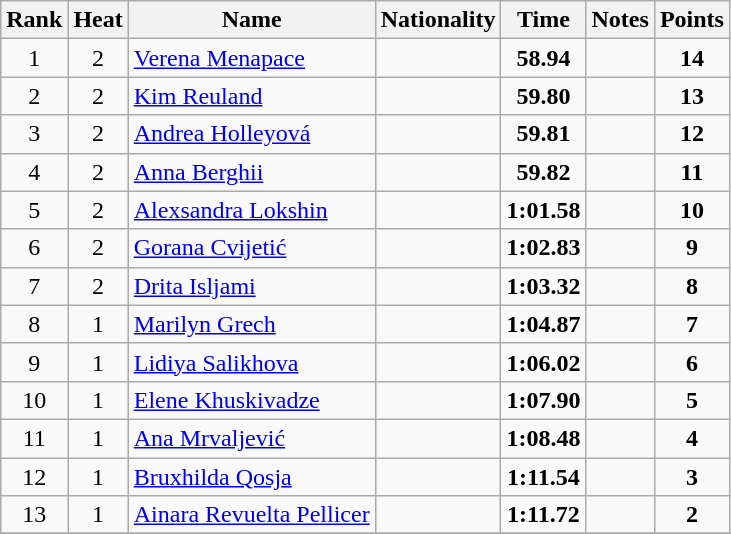<table class="wikitable sortable" style="text-align:center">
<tr>
<th>Rank</th>
<th>Heat</th>
<th>Name</th>
<th>Nationality</th>
<th>Time</th>
<th>Notes</th>
<th>Points</th>
</tr>
<tr>
<td>1</td>
<td>2</td>
<td align=left><a href='#'>Verena Menapace</a></td>
<td align=left></td>
<td><strong>58.94</strong></td>
<td></td>
<td><strong>14</strong></td>
</tr>
<tr>
<td>2</td>
<td>2</td>
<td align=left><a href='#'>Kim Reuland</a></td>
<td align=left></td>
<td><strong>59.80</strong></td>
<td></td>
<td><strong>13</strong></td>
</tr>
<tr>
<td>3</td>
<td>2</td>
<td align=left><a href='#'>Andrea Holleyová</a></td>
<td align=left></td>
<td><strong>59.81</strong></td>
<td></td>
<td><strong>12</strong></td>
</tr>
<tr>
<td>4</td>
<td>2</td>
<td align=left><a href='#'>Anna Berghii</a></td>
<td align=left></td>
<td><strong>59.82</strong></td>
<td></td>
<td><strong>11</strong></td>
</tr>
<tr>
<td>5</td>
<td>2</td>
<td align=left><a href='#'>Alexsandra Lokshin</a></td>
<td align=left></td>
<td><strong>1:01.58</strong></td>
<td></td>
<td><strong>10</strong></td>
</tr>
<tr>
<td>6</td>
<td>2</td>
<td align=left><a href='#'>Gorana Cvijetić</a></td>
<td align=left></td>
<td><strong>1:02.83</strong></td>
<td></td>
<td><strong>9</strong></td>
</tr>
<tr>
<td>7</td>
<td>2</td>
<td align=left><a href='#'>Drita Isljami</a></td>
<td align=left></td>
<td><strong>1:03.32</strong></td>
<td></td>
<td><strong>8</strong></td>
</tr>
<tr>
<td>8</td>
<td>1</td>
<td align=left><a href='#'>Marilyn Grech</a></td>
<td align=left></td>
<td><strong>1:04.87</strong></td>
<td></td>
<td><strong>7</strong></td>
</tr>
<tr>
<td>9</td>
<td>1</td>
<td align=left><a href='#'>Lidiya Salikhova</a></td>
<td align=left></td>
<td><strong>1:06.02</strong></td>
<td></td>
<td><strong>6</strong></td>
</tr>
<tr>
<td>10</td>
<td>1</td>
<td align=left><a href='#'>Elene Khuskivadze</a></td>
<td align=left></td>
<td><strong>1:07.90</strong></td>
<td></td>
<td><strong>5</strong></td>
</tr>
<tr>
<td>11</td>
<td>1</td>
<td align=left><a href='#'>Ana Mrvaljević</a></td>
<td align=left></td>
<td><strong>1:08.48 </strong></td>
<td></td>
<td><strong>4</strong></td>
</tr>
<tr>
<td>12</td>
<td>1</td>
<td align=left><a href='#'>Bruxhilda Qosja</a></td>
<td align=left></td>
<td><strong>1:11.54 </strong></td>
<td></td>
<td><strong>3</strong></td>
</tr>
<tr>
<td>13</td>
<td>1</td>
<td align=left><a href='#'>Ainara Revuelta Pellicer</a></td>
<td align=left></td>
<td><strong>1:11.72 </strong></td>
<td></td>
<td><strong>2</strong></td>
</tr>
<tr>
</tr>
</table>
